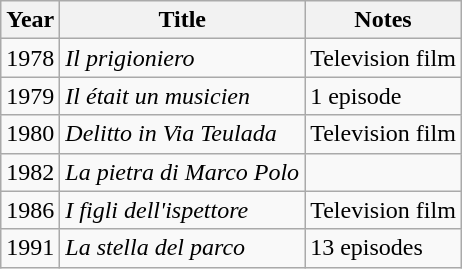<table class="wikitable">
<tr>
<th>Year</th>
<th>Title</th>
<th>Notes</th>
</tr>
<tr>
<td>1978</td>
<td><em>Il prigioniero</em></td>
<td>Television film</td>
</tr>
<tr>
<td>1979</td>
<td><em>Il était un musicien</em></td>
<td>1 episode</td>
</tr>
<tr>
<td>1980</td>
<td><em>Delitto in Via Teulada</em></td>
<td>Television film</td>
</tr>
<tr>
<td>1982</td>
<td><em>La pietra di Marco Polo</em></td>
<td></td>
</tr>
<tr>
<td>1986</td>
<td><em>I figli dell'ispettore</em></td>
<td>Television film</td>
</tr>
<tr>
<td>1991</td>
<td><em>La stella del parco</em></td>
<td>13 episodes</td>
</tr>
</table>
